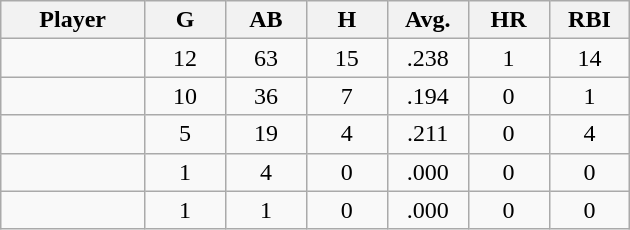<table class="wikitable sortable">
<tr>
<th bgcolor="#DDDDFF" width="16%">Player</th>
<th bgcolor="#DDDDFF" width="9%">G</th>
<th bgcolor="#DDDDFF" width="9%">AB</th>
<th bgcolor="#DDDDFF" width="9%">H</th>
<th bgcolor="#DDDDFF" width="9%">Avg.</th>
<th bgcolor="#DDDDFF" width="9%">HR</th>
<th bgcolor="#DDDDFF" width="9%">RBI</th>
</tr>
<tr align="center">
<td></td>
<td>12</td>
<td>63</td>
<td>15</td>
<td>.238</td>
<td>1</td>
<td>14</td>
</tr>
<tr align="center">
<td></td>
<td>10</td>
<td>36</td>
<td>7</td>
<td>.194</td>
<td>0</td>
<td>1</td>
</tr>
<tr align="center">
<td></td>
<td>5</td>
<td>19</td>
<td>4</td>
<td>.211</td>
<td>0</td>
<td>4</td>
</tr>
<tr align="center">
<td></td>
<td>1</td>
<td>4</td>
<td>0</td>
<td>.000</td>
<td>0</td>
<td>0</td>
</tr>
<tr align="center">
<td></td>
<td>1</td>
<td>1</td>
<td>0</td>
<td>.000</td>
<td>0</td>
<td>0</td>
</tr>
</table>
